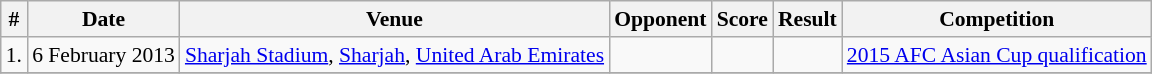<table class="wikitable" style="font-size:90%">
<tr>
<th>#</th>
<th>Date</th>
<th>Venue</th>
<th>Opponent</th>
<th>Score</th>
<th>Result</th>
<th>Competition</th>
</tr>
<tr>
<td>1.</td>
<td>6 February 2013</td>
<td><a href='#'>Sharjah Stadium</a>, <a href='#'>Sharjah</a>, <a href='#'>United Arab Emirates</a></td>
<td></td>
<td></td>
<td></td>
<td><a href='#'>2015 AFC Asian Cup qualification</a></td>
</tr>
<tr>
</tr>
</table>
